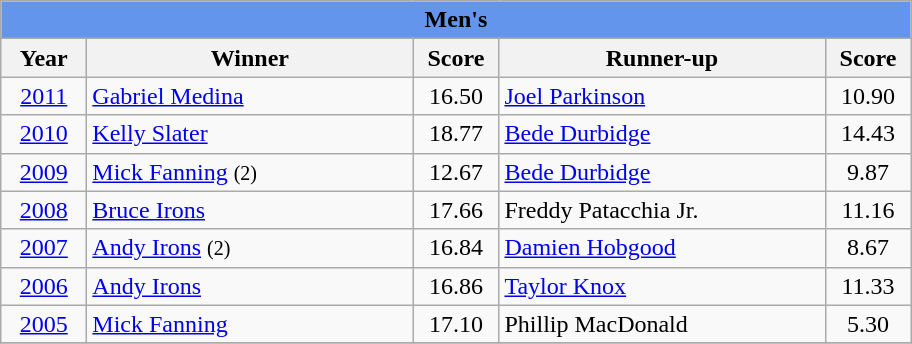<table class="wikitable">
<tr>
<td colspan="7" style="text-align:center; background:#6495ed;"><strong>Men's</strong></td>
</tr>
<tr>
<th width="50">Year</th>
<th width="210">Winner</th>
<th width="50">Score</th>
<th width="210">Runner-up</th>
<th width="50">Score</th>
</tr>
<tr>
<td align="center"><a href='#'>2011</a></td>
<td> <a href='#'>Gabriel Medina</a></td>
<td align="center">16.50</td>
<td> <a href='#'>Joel Parkinson</a></td>
<td align="center">10.90</td>
</tr>
<tr>
<td align="center"><a href='#'>2010</a></td>
<td> <a href='#'>Kelly Slater</a></td>
<td align="center">18.77</td>
<td> <a href='#'>Bede Durbidge</a></td>
<td align="center">14.43</td>
</tr>
<tr>
<td align="center"><a href='#'>2009</a></td>
<td> <a href='#'>Mick Fanning</a> <small>(2)</small></td>
<td align="center">12.67</td>
<td> <a href='#'>Bede Durbidge</a></td>
<td align="center">9.87</td>
</tr>
<tr>
<td align="center"><a href='#'>2008</a></td>
<td> <a href='#'>Bruce Irons</a></td>
<td align="center">17.66</td>
<td> Freddy Patacchia Jr.</td>
<td align="center">11.16</td>
</tr>
<tr>
<td align="center"><a href='#'>2007</a></td>
<td> <a href='#'>Andy Irons</a> <small>(2)</small></td>
<td align="center">16.84</td>
<td> <a href='#'>Damien Hobgood</a></td>
<td align="center">8.67</td>
</tr>
<tr>
<td align="center"><a href='#'>2006</a></td>
<td> <a href='#'>Andy Irons</a></td>
<td align="center">16.86</td>
<td> <a href='#'>Taylor Knox</a></td>
<td align="center">11.33</td>
</tr>
<tr>
<td align="center"><a href='#'>2005</a></td>
<td> <a href='#'>Mick Fanning</a></td>
<td align="center">17.10</td>
<td> Phillip MacDonald</td>
<td align="center">5.30</td>
</tr>
<tr>
</tr>
</table>
